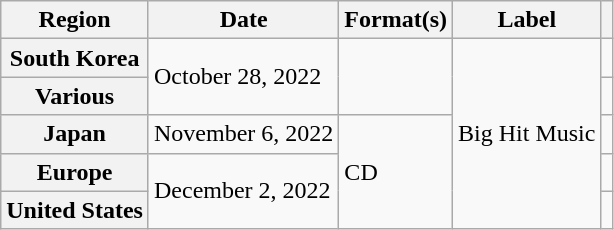<table class="wikitable plainrowheaders">
<tr>
<th scope="col">Region</th>
<th scope="col">Date</th>
<th scope="col">Format(s)</th>
<th scope="col">Label</th>
<th scope="col"></th>
</tr>
<tr>
<th scope="row">South Korea</th>
<td rowspan="2">October 28, 2022</td>
<td rowspan="2"></td>
<td rowspan="5">Big Hit Music</td>
<td style="text-align: center;"></td>
</tr>
<tr>
<th scope="row">Various</th>
<td style="text-align: center;"></td>
</tr>
<tr>
<th scope="row">Japan</th>
<td>November 6, 2022</td>
<td rowspan="3">CD</td>
<td style="text-align: center;"></td>
</tr>
<tr>
<th scope="row">Europe</th>
<td rowspan="2">December 2, 2022</td>
<td style="text-align: center;"></td>
</tr>
<tr>
<th scope="row">United States</th>
<td style="text-align: center;"></td>
</tr>
</table>
